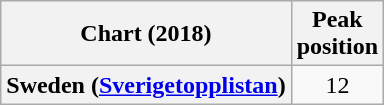<table class="wikitable plainrowheaders" style="text-align:center">
<tr>
<th scope="col">Chart (2018)</th>
<th scope="col">Peak<br> position</th>
</tr>
<tr>
<th scope="row">Sweden (<a href='#'>Sverigetopplistan</a>)</th>
<td>12</td>
</tr>
</table>
